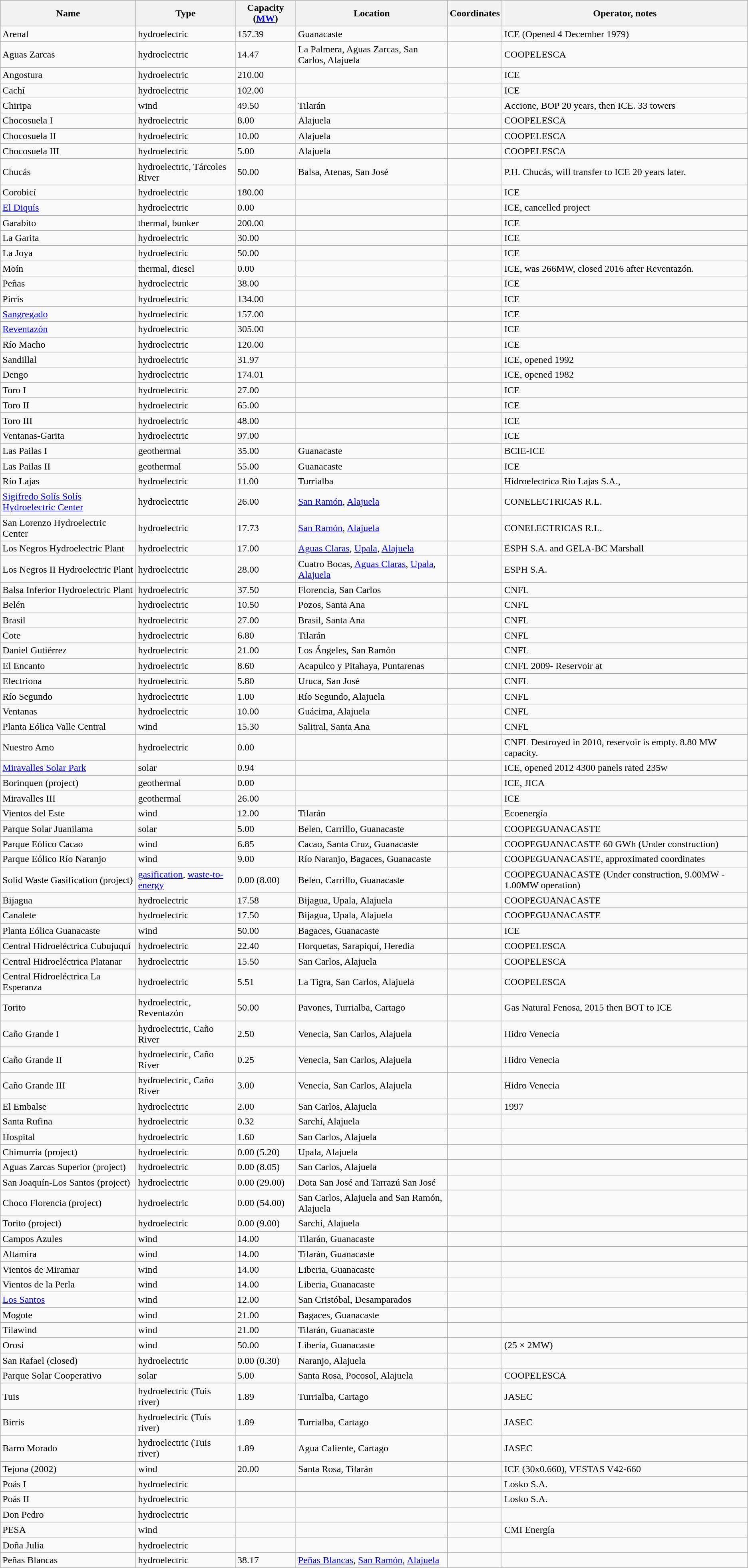<table class="wikitable sortable">
<tr>
<th>Name</th>
<th>Type</th>
<th>Capacity (<a href='#'>MW</a>)</th>
<th>Location</th>
<th>Coordinates</th>
<th>Operator, notes</th>
</tr>
<tr>
<td>Arenal</td>
<td>hydroelectric</td>
<td>157.39</td>
<td>Guanacaste</td>
<td></td>
<td>ICE (Opened 4 December 1979)</td>
</tr>
<tr>
<td>Aguas Zarcas</td>
<td>hydroelectric</td>
<td>14.47</td>
<td>La Palmera, Aguas Zarcas, San Carlos, Alajuela</td>
<td></td>
<td>COOPELESCA</td>
</tr>
<tr>
<td>Angostura</td>
<td>hydroelectric</td>
<td>210.00</td>
<td></td>
<td></td>
<td>ICE</td>
</tr>
<tr>
<td>Cachí</td>
<td>hydroelectric</td>
<td>102.00</td>
<td></td>
<td></td>
<td>ICE</td>
</tr>
<tr>
<td>Chiripa</td>
<td>wind</td>
<td>49.50</td>
<td>Tilarán</td>
<td></td>
<td>Accione, BOP 20 years, then ICE. 33 towers </td>
</tr>
<tr>
<td>Chocosuela I</td>
<td>hydroelectric</td>
<td>8.00</td>
<td>Alajuela</td>
<td></td>
<td>COOPELESCA </td>
</tr>
<tr>
<td>Chocosuela II</td>
<td>hydroelectric</td>
<td>10.00</td>
<td>Alajuela</td>
<td></td>
<td>COOPELESCA </td>
</tr>
<tr>
<td>Chocosuela III</td>
<td>hydroelectric</td>
<td>5.00</td>
<td>Alajuela</td>
<td></td>
<td>COOPELESCA </td>
</tr>
<tr>
<td>Chucás</td>
<td>hydroelectric, Tárcoles River</td>
<td>50.00</td>
<td>Balsa, Atenas, San José</td>
<td></td>
<td>P.H. Chucás, will transfer to  ICE 20 years later.</td>
</tr>
<tr>
<td>Corobicí</td>
<td>hydroelectric</td>
<td>180.00</td>
<td></td>
<td></td>
<td>ICE</td>
</tr>
<tr>
<td><a href='#'>El Diquís</a></td>
<td>hydroelectric</td>
<td>0.00</td>
<td></td>
<td></td>
<td>ICE, cancelled project</td>
</tr>
<tr>
<td>Garabito</td>
<td>thermal, bunker</td>
<td>200.00</td>
<td></td>
<td></td>
<td>ICE</td>
</tr>
<tr>
<td>La Garita</td>
<td>hydroelectric</td>
<td>30.00</td>
<td></td>
<td></td>
<td>ICE</td>
</tr>
<tr>
<td>La Joya</td>
<td>hydroelectric</td>
<td>50.00</td>
<td></td>
<td></td>
<td>ICE</td>
</tr>
<tr>
<td>Moín</td>
<td>thermal, diesel</td>
<td>0.00</td>
<td></td>
<td></td>
<td>ICE, was 266MW, closed 2016 after Reventazón.</td>
</tr>
<tr>
<td>Peñas</td>
<td>hydroelectric</td>
<td>38.00</td>
<td></td>
<td></td>
<td>ICE</td>
</tr>
<tr>
<td>Pirrís</td>
<td>hydroelectric</td>
<td>134.00</td>
<td></td>
<td></td>
<td>ICE</td>
</tr>
<tr>
<td><a href='#'>Sangregado</a></td>
<td>hydroelectric</td>
<td>157.00</td>
<td></td>
<td></td>
<td>ICE</td>
</tr>
<tr>
<td><a href='#'>Reventazón</a></td>
<td>hydroelectric</td>
<td>305.00</td>
<td></td>
<td></td>
<td>ICE</td>
</tr>
<tr>
<td>Río Macho</td>
<td>hydroelectric</td>
<td>120.00</td>
<td></td>
<td></td>
<td>ICE</td>
</tr>
<tr>
<td>Sandillal</td>
<td>hydroelectric</td>
<td>31.97</td>
<td></td>
<td></td>
<td>ICE, opened 1992</td>
</tr>
<tr>
<td>Dengo</td>
<td>hydroelectric</td>
<td>174.01</td>
<td></td>
<td></td>
<td>ICE, opened 1982</td>
</tr>
<tr>
<td>Toro I</td>
<td>hydroelectric</td>
<td>27.00</td>
<td></td>
<td></td>
<td>ICE</td>
</tr>
<tr>
<td>Toro II</td>
<td>hydroelectric</td>
<td>65.00</td>
<td></td>
<td></td>
<td>ICE</td>
</tr>
<tr>
<td>Toro III</td>
<td>hydroelectric</td>
<td>48.00</td>
<td></td>
<td></td>
<td>ICE</td>
</tr>
<tr>
<td>Ventanas-Garita</td>
<td>hydroelectric</td>
<td>97.00</td>
<td></td>
<td></td>
<td>ICE</td>
</tr>
<tr>
<td>Las Pailas I</td>
<td>geothermal</td>
<td>35.00</td>
<td>Guanacaste</td>
<td></td>
<td>BCIE-ICE </td>
</tr>
<tr>
<td>Las Pailas II</td>
<td>geothermal</td>
<td>55.00</td>
<td>Guanacaste</td>
<td></td>
<td>ICE</td>
</tr>
<tr>
<td>Río Lajas</td>
<td>hydroelectric</td>
<td>11.00</td>
<td>Turrialba</td>
<td></td>
<td>Hidroelectrica Rio Lajas S.A., </td>
</tr>
<tr>
<td><a href='#'>Sigifredo Solís Solís Hydroelectric Center</a></td>
<td>hydroelectric</td>
<td>26.00</td>
<td><a href='#'>San Ramón</a>, <a href='#'>Alajuela</a></td>
<td></td>
<td>CONELECTRICAS R.L.</td>
</tr>
<tr>
<td>San Lorenzo Hydroelectric Center</td>
<td>hydroelectric</td>
<td>17.73</td>
<td><a href='#'>San Ramón</a>, <a href='#'>Alajuela</a></td>
<td></td>
<td>CONELECTRICAS R.L.</td>
</tr>
<tr>
<td>Los Negros Hydroelectric Plant</td>
<td>hydroelectric</td>
<td>17.00</td>
<td><a href='#'>Aguas Claras</a>, <a href='#'>Upala</a>, <a href='#'>Alajuela</a></td>
<td></td>
<td>ESPH S.A. and GELA-BC Marshall </td>
</tr>
<tr>
<td>Los Negros II Hydroelectric Plant</td>
<td>hydroelectric</td>
<td>28.00</td>
<td>Cuatro Bocas, <a href='#'>Aguas Claras</a>, <a href='#'>Upala</a>, <a href='#'>Alajuela</a></td>
<td></td>
<td>ESPH S.A.</td>
</tr>
<tr>
<td>Balsa Inferior Hydroelectric Plant</td>
<td>hydroelectric</td>
<td>37.50</td>
<td>Florencia, San Carlos</td>
<td></td>
<td>CNFL</td>
</tr>
<tr>
<td>Belén</td>
<td>hydroelectric</td>
<td>10.50</td>
<td>Pozos, Santa Ana</td>
<td></td>
<td>CNFL</td>
</tr>
<tr>
<td>Brasil</td>
<td>hydroelectric</td>
<td>27.00</td>
<td>Brasil, Santa Ana</td>
<td></td>
<td>CNFL </td>
</tr>
<tr>
<td>Cote</td>
<td>hydroelectric</td>
<td>6.80</td>
<td>Tilarán</td>
<td></td>
<td>CNFL</td>
</tr>
<tr>
<td>Daniel Gutiérrez</td>
<td>hydroelectric</td>
<td>21.00</td>
<td>Los Ángeles, San Ramón</td>
<td></td>
<td>CNFL</td>
</tr>
<tr>
<td>El Encanto</td>
<td>hydroelectric</td>
<td>8.60</td>
<td>Acapulco y Pitahaya, Puntarenas</td>
<td></td>
<td>CNFL  2009-  Reservoir at </td>
</tr>
<tr>
<td>Electriona</td>
<td>hydroelectric</td>
<td>5.80</td>
<td>Uruca, San José</td>
<td></td>
<td>CNFL</td>
</tr>
<tr>
<td>Río Segundo</td>
<td>hydroelectric</td>
<td>1.00</td>
<td>Río Segundo, Alajuela</td>
<td></td>
<td>CNFL </td>
</tr>
<tr>
<td>Ventanas</td>
<td>hydroelectric</td>
<td>10.00</td>
<td>Guácima, Alajuela</td>
<td></td>
<td>CNFL</td>
</tr>
<tr>
<td>Planta Eólica Valle Central</td>
<td>wind</td>
<td>15.30</td>
<td>Salitral, Santa Ana</td>
<td></td>
<td>CNFL </td>
</tr>
<tr>
<td>Nuestro Amo</td>
<td>hydroelectric</td>
<td>0.00</td>
<td></td>
<td></td>
<td>CNFL  Destroyed in 2010, reservoir is empty. 8.80 MW capacity.</td>
</tr>
<tr>
<td><a href='#'>Miravalles Solar Park</a></td>
<td>solar</td>
<td>0.94</td>
<td></td>
<td></td>
<td>ICE, opened 2012 4300 panels rated 235w</td>
</tr>
<tr>
<td>Borinquen (project)</td>
<td>geothermal</td>
<td>0.00</td>
<td></td>
<td></td>
<td>ICE, JICA</td>
</tr>
<tr>
<td>Miravalles III</td>
<td>geothermal</td>
<td>26.00</td>
<td></td>
<td></td>
<td>ICE</td>
</tr>
<tr>
<td>Vientos del Este</td>
<td>wind</td>
<td>12.00</td>
<td>Tilarán</td>
<td></td>
<td>Ecoenergía </td>
</tr>
<tr>
<td>Parque Solar Juanilama</td>
<td>solar</td>
<td>5.00</td>
<td>Belen, Carrillo, Guanacaste</td>
<td></td>
<td>COOPEGUANACASTE </td>
</tr>
<tr>
<td>Parque Eólico Cacao</td>
<td>wind</td>
<td>6.85</td>
<td>Cacao, Santa Cruz, Guanacaste</td>
<td></td>
<td>COOPEGUANACASTE 60 GWh  (Under construction)</td>
</tr>
<tr>
<td>Parque Eólico Río Naranjo</td>
<td>wind</td>
<td>9.00</td>
<td>Río Naranjo, Bagaces, Guanacaste</td>
<td></td>
<td>COOPEGUANACASTE, approximated coordinates</td>
</tr>
<tr>
<td>Solid Waste Gasification (project)</td>
<td><a href='#'>gasification</a>, <a href='#'>waste-to-energy</a></td>
<td>0.00 (8.00)</td>
<td>Belen, Carrillo, Guanacaste</td>
<td></td>
<td>COOPEGUANACASTE  (Under construction, 9.00MW - 1.00MW operation)</td>
</tr>
<tr>
<td>Bijagua</td>
<td>hydroelectric</td>
<td>17.58</td>
<td>Bijagua, Upala, Alajuela</td>
<td></td>
<td>COOPEGUANACASTE </td>
</tr>
<tr>
<td>Canalete</td>
<td>hydroelectric</td>
<td>17.50</td>
<td>Bijagua, Upala, Alajuela</td>
<td></td>
<td>COOPEGUANACASTE </td>
</tr>
<tr>
<td>Planta Eólica Guanacaste</td>
<td>wind</td>
<td>50.00</td>
<td>Bagaces, Guanacaste</td>
<td></td>
<td>ICE </td>
</tr>
<tr>
<td>Central Hidroeléctrica Cubujuquí</td>
<td>hydroelectric</td>
<td>22.40</td>
<td>Horquetas, Sarapiquí, Heredia</td>
<td></td>
<td>COOPELESCA </td>
</tr>
<tr>
<td>Central Hidroeléctrica Platanar</td>
<td>hydroelectric</td>
<td>15.50</td>
<td>San Carlos, Alajuela</td>
<td></td>
<td>COOPELESCA </td>
</tr>
<tr>
<td>Central Hidroeléctrica La Esperanza</td>
<td>hydroelectric</td>
<td>5.51</td>
<td>La Tigra, San Carlos, Alajuela</td>
<td></td>
<td>COOPELESCA </td>
</tr>
<tr>
<td>Torito</td>
<td>hydroelectric, Reventazón</td>
<td>50.00</td>
<td>Pavones, Turrialba, Cartago</td>
<td></td>
<td>Gas Natural Fenosa, 2015 then BOT to ICE </td>
</tr>
<tr>
<td>Caño Grande I</td>
<td>hydroelectric, Caño River</td>
<td>2.50</td>
<td>Venecia, San Carlos, Alajuela</td>
<td></td>
<td>Hidro Venecia</td>
</tr>
<tr>
<td>Caño Grande II</td>
<td>hydroelectric, Caño River</td>
<td>0.25</td>
<td>Venecia, San Carlos, Alajuela</td>
<td></td>
<td>Hidro Venecia</td>
</tr>
<tr>
<td>Caño Grande III</td>
<td>hydroelectric, Caño River</td>
<td>3.00</td>
<td>Venecia, San Carlos, Alajuela</td>
<td></td>
<td>Hidro Venecia</td>
</tr>
<tr>
<td>El Embalse</td>
<td>hydroelectric</td>
<td>2.00</td>
<td>San Carlos, Alajuela</td>
<td></td>
<td>1997</td>
</tr>
<tr>
<td>Santa Rufina</td>
<td>hydroelectric</td>
<td>0.32</td>
<td>Sarchí, Alajuela</td>
<td></td>
<td></td>
</tr>
<tr>
<td>Hospital</td>
<td>hydroelectric</td>
<td>1.60</td>
<td>San Carlos, Alajuela</td>
<td></td>
<td></td>
</tr>
<tr>
<td>Chimurria (project)</td>
<td>hydroelectric</td>
<td>0.00 (5.20)</td>
<td>Upala, Alajuela</td>
<td></td>
<td></td>
</tr>
<tr>
<td>Aguas Zarcas Superior (project)</td>
<td>hydroelectric</td>
<td>0.00 (8.05)</td>
<td>San Carlos, Alajuela</td>
<td></td>
<td></td>
</tr>
<tr>
<td>San Joaquín-Los Santos (project)</td>
<td>hydroelectric</td>
<td>0.00 (29.00)</td>
<td>Dota San José and Tarrazú San José</td>
<td></td>
<td></td>
</tr>
<tr>
<td>Choco Florencia (project)</td>
<td>hydroelectric</td>
<td>0.00 (54.00)</td>
<td>San Carlos, Alajuela and San Ramón, Alajuela</td>
<td></td>
<td></td>
</tr>
<tr>
<td>Torito (project)</td>
<td>hydroelectric</td>
<td>0.00 (9.00)</td>
<td>Sarchí, Alajuela</td>
<td></td>
<td></td>
</tr>
<tr>
<td>Campos Azules</td>
<td>wind</td>
<td>14.00</td>
<td>Tilarán, Guanacaste</td>
<td></td>
<td></td>
</tr>
<tr>
<td>Altamira</td>
<td>wind</td>
<td>14.00</td>
<td>Tilarán, Guanacaste</td>
<td></td>
<td></td>
</tr>
<tr>
<td>Vientos de Miramar</td>
<td>wind</td>
<td>14.00</td>
<td>Liberia, Guanacaste</td>
<td></td>
<td></td>
</tr>
<tr>
<td>Vientos de la Perla</td>
<td>wind</td>
<td>14.00</td>
<td>Liberia, Guanacaste</td>
<td></td>
<td></td>
</tr>
<tr>
<td><a href='#'>Los Santos</a></td>
<td>wind</td>
<td>12.00</td>
<td>San Cristóbal, Desamparados</td>
<td></td>
<td></td>
</tr>
<tr>
<td>Mogote</td>
<td>wind</td>
<td>21.00</td>
<td>Bagaces, Guanacaste</td>
<td></td>
<td></td>
</tr>
<tr>
<td>Tilawind</td>
<td>wind</td>
<td>21.00</td>
<td>Tilarán, Guanacaste</td>
<td></td>
<td></td>
</tr>
<tr>
<td>Orosí</td>
<td>wind</td>
<td>50.00</td>
<td>Liberia, Guanacaste</td>
<td></td>
<td>(25 × 2MW) </td>
</tr>
<tr>
<td>San Rafael (closed)</td>
<td>hydroelectric</td>
<td>0.00 (0.30)</td>
<td>Naranjo, Alajuela</td>
<td></td>
<td></td>
</tr>
<tr>
<td>Parque Solar Cooperativo</td>
<td>solar</td>
<td>5.00</td>
<td>Santa Rosa, Pocosol, Alajuela</td>
<td></td>
<td>COOPELESCA </td>
</tr>
<tr>
<td>Tuis</td>
<td>hydroelectric (Tuis river)</td>
<td>1.89</td>
<td>Turrialba, Cartago</td>
<td></td>
<td>JASEC </td>
</tr>
<tr>
<td>Birris</td>
<td>hydroelectric (Tuis river)</td>
<td>1.89</td>
<td>Turrialba, Cartago</td>
<td></td>
<td>JASEC </td>
</tr>
<tr>
<td>Barro Morado</td>
<td>hydroelectric (Tuis river)</td>
<td>1.89</td>
<td>Agua Caliente, Cartago</td>
<td></td>
<td>JASEC </td>
</tr>
<tr>
<td>Tejona (2002)</td>
<td>wind</td>
<td>20.00</td>
<td>Santa Rosa, Tilarán</td>
<td></td>
<td>ICE (30x0.660), VESTAS V42-660</td>
</tr>
<tr>
<td>Poás I</td>
<td>hydroelectric</td>
<td></td>
<td></td>
<td></td>
<td>Losko S.A.</td>
</tr>
<tr>
<td>Poás II</td>
<td>hydroelectric</td>
<td></td>
<td></td>
<td></td>
<td>Losko S.A.</td>
</tr>
<tr>
<td>Don Pedro</td>
<td>hydroelectric</td>
<td></td>
<td></td>
<td></td>
<td></td>
</tr>
<tr>
<td>PESA</td>
<td>wind</td>
<td></td>
<td></td>
<td></td>
<td>CMI Energía</td>
</tr>
<tr>
<td>Doña Julia</td>
<td>hydroelectric</td>
<td></td>
<td></td>
<td></td>
<td></td>
</tr>
<tr>
<td>Peñas Blancas</td>
<td>hydroelectric</td>
<td>38.17</td>
<td><a href='#'>Peñas Blancas</a>, <a href='#'>San Ramón</a>, <a href='#'>Alajuela</a></td>
<td></td>
<td></td>
</tr>
</table>
